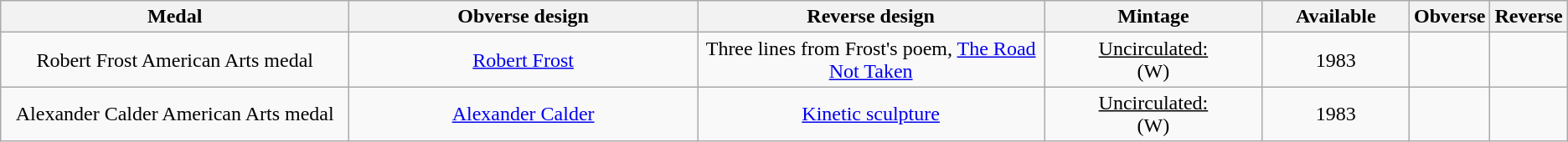<table class="wikitable">
<tr>
<th width="25%">Medal</th>
<th width="25%">Obverse design</th>
<th width="25%">Reverse design</th>
<th width="15%">Mintage</th>
<th width="10%">Available</th>
<th>Obverse</th>
<th>Reverse</th>
</tr>
<tr>
<td align="center">Robert Frost American Arts medal</td>
<td align="center"><a href='#'>Robert Frost</a></td>
<td align="center">Three lines from Frost's poem, <a href='#'>The Road Not Taken</a></td>
<td align="center"><u>Uncirculated:</u><br> (W)</td>
<td align="center">1983</td>
<td></td>
<td></td>
</tr>
<tr>
<td align="center">Alexander Calder American Arts medal</td>
<td align="center"><a href='#'>Alexander Calder</a></td>
<td align="center"><a href='#'>Kinetic sculpture</a></td>
<td align="center"><u>Uncirculated:</u><br> (W)</td>
<td align="center">1983</td>
<td></td>
<td></td>
</tr>
</table>
